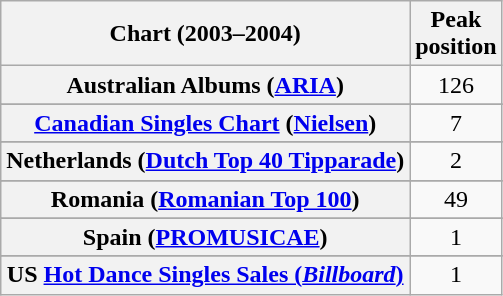<table class="wikitable sortable plainrowheaders" style="text-align:center">
<tr>
<th scope="col">Chart (2003–2004)</th>
<th scope="col">Peak<br>position</th>
</tr>
<tr>
<th scope="row">Australian Albums (<a href='#'>ARIA</a>)</th>
<td>126</td>
</tr>
<tr>
</tr>
<tr>
</tr>
<tr>
</tr>
<tr>
</tr>
<tr>
<th scope="row"><a href='#'>Canadian Singles Chart</a> (<a href='#'>Nielsen</a>)</th>
<td>7</td>
</tr>
<tr>
</tr>
<tr>
</tr>
<tr>
</tr>
<tr>
</tr>
<tr>
</tr>
<tr>
<th scope="row">Netherlands (<a href='#'>Dutch Top 40 Tipparade</a>)<br></th>
<td>2</td>
</tr>
<tr>
</tr>
<tr>
<th scope="row">Romania (<a href='#'>Romanian Top 100</a>)</th>
<td>49</td>
</tr>
<tr>
</tr>
<tr>
<th scope="row">Spain (<a href='#'>PROMUSICAE</a>)</th>
<td>1</td>
</tr>
<tr>
</tr>
<tr>
</tr>
<tr>
<th scope="row">US <a href='#'>Hot Dance Singles Sales (<em>Billboard</em>)</a></th>
<td>1</td>
</tr>
</table>
